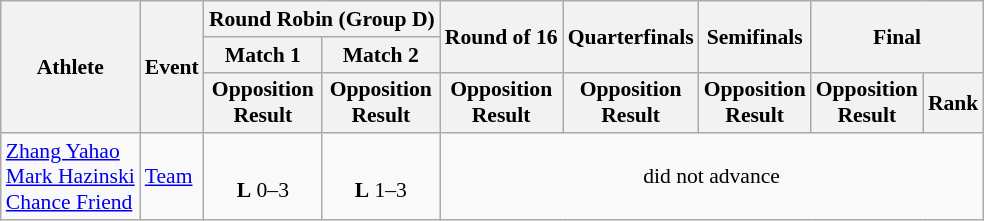<table class="wikitable" border="1" style="font-size:90%">
<tr>
<th rowspan=3>Athlete</th>
<th rowspan=3>Event</th>
<th colspan=2>Round Robin (Group D)</th>
<th rowspan=2>Round of 16</th>
<th rowspan=2>Quarterfinals</th>
<th rowspan=2>Semifinals</th>
<th rowspan=2 colspan=2>Final</th>
</tr>
<tr>
<th>Match 1</th>
<th>Match 2</th>
</tr>
<tr>
<th>Opposition<br>Result</th>
<th>Opposition<br>Result</th>
<th>Opposition<br>Result</th>
<th>Opposition<br>Result</th>
<th>Opposition<br>Result</th>
<th>Opposition<br>Result</th>
<th>Rank</th>
</tr>
<tr>
<td><a href='#'>Zhang Yahao</a><br><a href='#'>Mark Hazinski</a><br><a href='#'>Chance Friend</a></td>
<td><a href='#'>Team</a></td>
<td align=center><br><strong>L</strong> 0–3</td>
<td align=center><br><strong>L</strong> 1–3</td>
<td align=center colspan=5>did not advance</td>
</tr>
</table>
